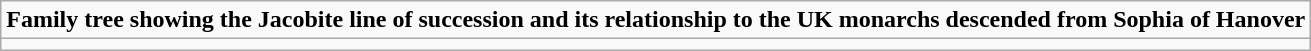<table role="presentation" class="wikitable mw-collapsible mw-collapsed">
<tr>
<td><strong>Family tree showing the Jacobite line of succession and its relationship to the UK monarchs descended from Sophia of Hanover</strong></td>
</tr>
<tr>
<td></td>
</tr>
</table>
